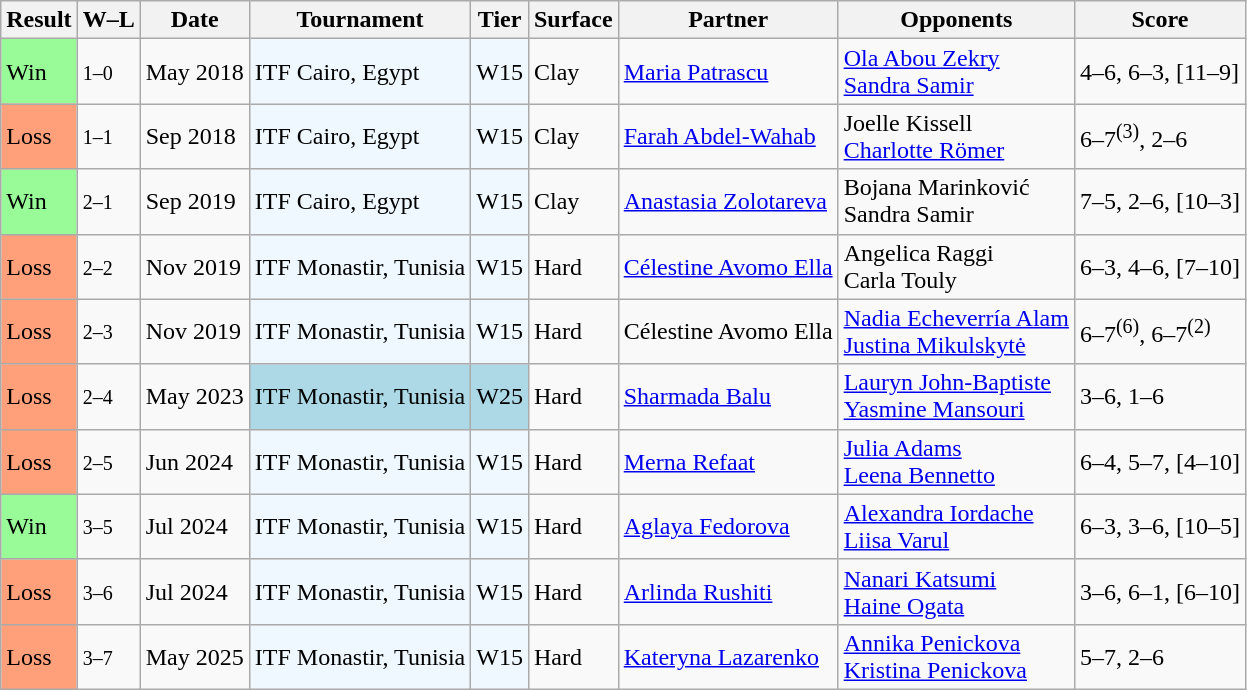<table class="sortable wikitable">
<tr>
<th>Result</th>
<th class="unsortable">W–L</th>
<th>Date</th>
<th>Tournament</th>
<th>Tier</th>
<th>Surface</th>
<th>Partner</th>
<th>Opponents</th>
<th class="unsortable">Score</th>
</tr>
<tr>
<td style="background:#98fb98;">Win</td>
<td><small>1–0</small></td>
<td>May 2018</td>
<td style="background:#f0f8ff;">ITF Cairo, Egypt</td>
<td style="background:#f0f8ff;">W15</td>
<td>Clay</td>
<td> <a href='#'>Maria Patrascu</a></td>
<td> <a href='#'>Ola Abou Zekry</a> <br>  <a href='#'>Sandra Samir</a></td>
<td>4–6, 6–3, [11–9]</td>
</tr>
<tr>
<td bgcolor="FFA07A">Loss</td>
<td><small>1–1</small></td>
<td>Sep 2018</td>
<td style="background:#f0f8ff;">ITF Cairo, Egypt</td>
<td style="background:#f0f8ff;">W15</td>
<td>Clay</td>
<td> <a href='#'>Farah Abdel-Wahab</a></td>
<td> Joelle Kissell <br>  <a href='#'>Charlotte Römer</a></td>
<td>6–7<sup>(3)</sup>, 2–6</td>
</tr>
<tr>
<td style="background:#98fb98;">Win</td>
<td><small>2–1</small></td>
<td>Sep 2019</td>
<td style="background:#f0f8ff;">ITF Cairo, Egypt</td>
<td style="background:#f0f8ff;">W15</td>
<td>Clay</td>
<td> <a href='#'>Anastasia Zolotareva</a></td>
<td> Bojana Marinković <br>  Sandra Samir</td>
<td>7–5, 2–6, [10–3]</td>
</tr>
<tr>
<td bgcolor="FFA07A">Loss</td>
<td><small>2–2</small></td>
<td>Nov 2019</td>
<td style="background:#f0f8ff;">ITF Monastir, Tunisia</td>
<td style="background:#f0f8ff;">W15</td>
<td>Hard</td>
<td> <a href='#'>Célestine Avomo Ella</a></td>
<td> Angelica Raggi <br>  Carla Touly</td>
<td>6–3, 4–6, [7–10]</td>
</tr>
<tr>
<td bgcolor="FFA07A">Loss</td>
<td><small>2–3</small></td>
<td>Nov 2019</td>
<td style="background:#f0f8ff;">ITF Monastir, Tunisia</td>
<td style="background:#f0f8ff;">W15</td>
<td>Hard</td>
<td> Célestine Avomo Ella</td>
<td> <a href='#'>Nadia Echeverría Alam</a> <br>  <a href='#'>Justina Mikulskytė</a></td>
<td>6–7<sup>(6)</sup>, 6–7<sup>(2)</sup></td>
</tr>
<tr>
<td bgcolor="FFA07A">Loss</td>
<td><small>2–4</small></td>
<td>May 2023</td>
<td style="background:lightblue;">ITF Monastir, Tunisia</td>
<td style="background:lightblue;">W25</td>
<td>Hard</td>
<td> <a href='#'>Sharmada Balu</a></td>
<td> <a href='#'>Lauryn John-Baptiste</a> <br>  <a href='#'>Yasmine Mansouri</a></td>
<td>3–6, 1–6</td>
</tr>
<tr>
<td bgcolor="FFA07A">Loss</td>
<td><small>2–5</small></td>
<td>Jun 2024</td>
<td style="background:#f0f8ff;">ITF Monastir, Tunisia</td>
<td style="background:#f0f8ff;">W15</td>
<td>Hard</td>
<td> <a href='#'>Merna Refaat</a></td>
<td> <a href='#'>Julia Adams</a> <br>  <a href='#'>Leena Bennetto</a></td>
<td>6–4, 5–7, [4–10]</td>
</tr>
<tr>
<td style="background:#98fb98;">Win</td>
<td><small>3–5</small></td>
<td>Jul 2024</td>
<td style="background:#f0f8ff;">ITF Monastir, Tunisia</td>
<td style="background:#f0f8ff;">W15</td>
<td>Hard</td>
<td> <a href='#'>Aglaya Fedorova</a></td>
<td> <a href='#'>Alexandra Iordache</a> <br>  <a href='#'>Liisa Varul</a></td>
<td>6–3, 3–6, [10–5]</td>
</tr>
<tr>
<td bgcolor="FFA07A">Loss</td>
<td><small>3–6</small></td>
<td>Jul 2024</td>
<td style="background:#f0f8ff;">ITF Monastir, Tunisia</td>
<td style="background:#f0f8ff;">W15</td>
<td>Hard</td>
<td> <a href='#'>Arlinda Rushiti</a></td>
<td> <a href='#'>Nanari Katsumi</a> <br>  <a href='#'>Haine Ogata</a></td>
<td>3–6, 6–1, [6–10]</td>
</tr>
<tr>
<td bgcolor="FFA07A">Loss</td>
<td><small>3–7</small></td>
<td>May 2025</td>
<td style="background:#f0f8ff;">ITF Monastir, Tunisia</td>
<td style="background:#f0f8ff;">W15</td>
<td>Hard</td>
<td> <a href='#'>Kateryna Lazarenko</a></td>
<td> <a href='#'>Annika Penickova</a> <br>  <a href='#'>Kristina Penickova</a></td>
<td>5–7, 2–6</td>
</tr>
</table>
